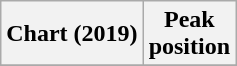<table class="wikitable plainrowheaders">
<tr>
<th scope="col">Chart (2019)</th>
<th scope="col">Peak<br>position</th>
</tr>
<tr>
</tr>
</table>
